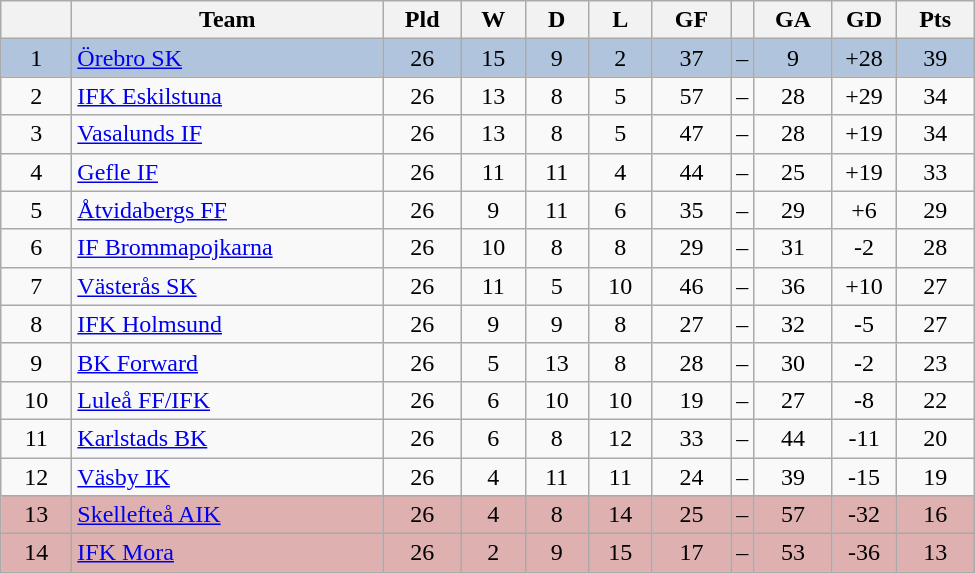<table class="wikitable" style="text-align: center">
<tr>
<th style="width: 40px;"></th>
<th style="width: 200px;">Team</th>
<th style="width: 45px;">Pld</th>
<th style="width: 35px;">W</th>
<th style="width: 35px;">D</th>
<th style="width: 35px;">L</th>
<th style="width: 45px;">GF</th>
<th></th>
<th style="width: 45px;">GA</th>
<th style="width: 35px;">GD</th>
<th style="width: 45px;">Pts</th>
</tr>
<tr style="background: #b0c4de">
<td>1</td>
<td style="text-align: left;"><a href='#'>Örebro SK</a></td>
<td>26</td>
<td>15</td>
<td>9</td>
<td>2</td>
<td>37</td>
<td>–</td>
<td>9</td>
<td>+28</td>
<td>39</td>
</tr>
<tr>
<td>2</td>
<td style="text-align: left;"><a href='#'>IFK Eskilstuna</a></td>
<td>26</td>
<td>13</td>
<td>8</td>
<td>5</td>
<td>57</td>
<td>–</td>
<td>28</td>
<td>+29</td>
<td>34</td>
</tr>
<tr>
<td>3</td>
<td style="text-align: left;"><a href='#'>Vasalunds IF</a></td>
<td>26</td>
<td>13</td>
<td>8</td>
<td>5</td>
<td>47</td>
<td>–</td>
<td>28</td>
<td>+19</td>
<td>34</td>
</tr>
<tr>
<td>4</td>
<td style="text-align: left;"><a href='#'>Gefle IF</a></td>
<td>26</td>
<td>11</td>
<td>11</td>
<td>4</td>
<td>44</td>
<td>–</td>
<td>25</td>
<td>+19</td>
<td>33</td>
</tr>
<tr>
<td>5</td>
<td style="text-align: left;"><a href='#'>Åtvidabergs FF</a></td>
<td>26</td>
<td>9</td>
<td>11</td>
<td>6</td>
<td>35</td>
<td>–</td>
<td>29</td>
<td>+6</td>
<td>29</td>
</tr>
<tr>
<td>6</td>
<td style="text-align: left;"><a href='#'>IF Brommapojkarna</a></td>
<td>26</td>
<td>10</td>
<td>8</td>
<td>8</td>
<td>29</td>
<td>–</td>
<td>31</td>
<td>-2</td>
<td>28</td>
</tr>
<tr>
<td>7</td>
<td style="text-align: left;"><a href='#'>Västerås SK</a></td>
<td>26</td>
<td>11</td>
<td>5</td>
<td>10</td>
<td>46</td>
<td>–</td>
<td>36</td>
<td>+10</td>
<td>27</td>
</tr>
<tr>
<td>8</td>
<td style="text-align: left;"><a href='#'>IFK Holmsund</a></td>
<td>26</td>
<td>9</td>
<td>9</td>
<td>8</td>
<td>27</td>
<td>–</td>
<td>32</td>
<td>-5</td>
<td>27</td>
</tr>
<tr>
<td>9</td>
<td style="text-align: left;"><a href='#'>BK Forward</a></td>
<td>26</td>
<td>5</td>
<td>13</td>
<td>8</td>
<td>28</td>
<td>–</td>
<td>30</td>
<td>-2</td>
<td>23</td>
</tr>
<tr>
<td>10</td>
<td style="text-align: left;"><a href='#'>Luleå FF/IFK</a></td>
<td>26</td>
<td>6</td>
<td>10</td>
<td>10</td>
<td>19</td>
<td>–</td>
<td>27</td>
<td>-8</td>
<td>22</td>
</tr>
<tr>
<td>11</td>
<td style="text-align: left;"><a href='#'>Karlstads BK</a></td>
<td>26</td>
<td>6</td>
<td>8</td>
<td>12</td>
<td>33</td>
<td>–</td>
<td>44</td>
<td>-11</td>
<td>20</td>
</tr>
<tr>
<td>12</td>
<td style="text-align: left;"><a href='#'>Väsby IK</a></td>
<td>26</td>
<td>4</td>
<td>11</td>
<td>11</td>
<td>24</td>
<td>–</td>
<td>39</td>
<td>-15</td>
<td>19</td>
</tr>
<tr style="background: #deb0b0">
<td>13</td>
<td style="text-align: left;"><a href='#'>Skellefteå AIK</a></td>
<td>26</td>
<td>4</td>
<td>8</td>
<td>14</td>
<td>25</td>
<td>–</td>
<td>57</td>
<td>-32</td>
<td>16</td>
</tr>
<tr style="background: #deb0b0">
<td>14</td>
<td style="text-align: left;"><a href='#'>IFK Mora</a></td>
<td>26</td>
<td>2</td>
<td>9</td>
<td>15</td>
<td>17</td>
<td>–</td>
<td>53</td>
<td>-36</td>
<td>13</td>
</tr>
</table>
